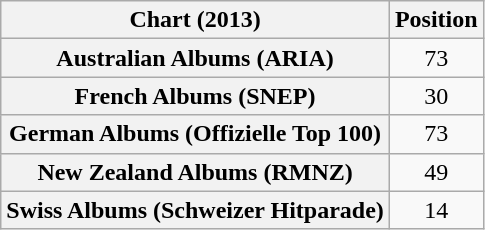<table class="wikitable sortable plainrowheaders" style="text-align:center">
<tr>
<th scope="col">Chart (2013)</th>
<th scope="col">Position</th>
</tr>
<tr>
<th scope="row">Australian Albums (ARIA)</th>
<td>73</td>
</tr>
<tr>
<th scope="row">French Albums (SNEP)</th>
<td>30</td>
</tr>
<tr>
<th scope="row">German Albums (Offizielle Top 100)</th>
<td>73</td>
</tr>
<tr>
<th scope="row">New Zealand Albums (RMNZ)</th>
<td>49</td>
</tr>
<tr>
<th scope="row">Swiss Albums (Schweizer Hitparade)</th>
<td>14</td>
</tr>
</table>
